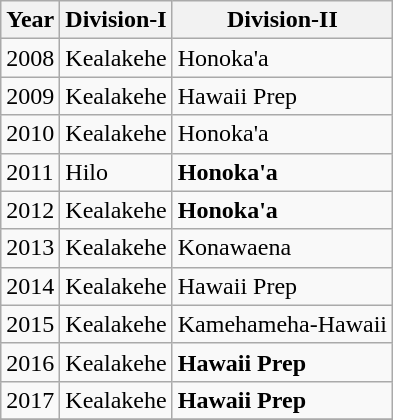<table class="wikitable">
<tr>
<th>Year</th>
<th>Division-I</th>
<th>Division-II</th>
</tr>
<tr>
<td>2008</td>
<td>Kealakehe</td>
<td>Honoka'a</td>
</tr>
<tr>
<td>2009</td>
<td>Kealakehe</td>
<td>Hawaii Prep</td>
</tr>
<tr>
<td>2010</td>
<td>Kealakehe</td>
<td>Honoka'a</td>
</tr>
<tr>
<td>2011</td>
<td>Hilo</td>
<td><strong>Honoka'a</strong></td>
</tr>
<tr>
<td>2012</td>
<td>Kealakehe</td>
<td><strong>Honoka'a</strong></td>
</tr>
<tr>
<td>2013</td>
<td>Kealakehe</td>
<td>Konawaena</td>
</tr>
<tr>
<td>2014</td>
<td>Kealakehe</td>
<td>Hawaii Prep</td>
</tr>
<tr>
<td>2015</td>
<td>Kealakehe</td>
<td>Kamehameha-Hawaii</td>
</tr>
<tr>
<td>2016</td>
<td>Kealakehe</td>
<td><strong>Hawaii Prep</strong></td>
</tr>
<tr>
<td>2017</td>
<td>Kealakehe</td>
<td><strong>Hawaii Prep</strong></td>
</tr>
<tr>
</tr>
</table>
